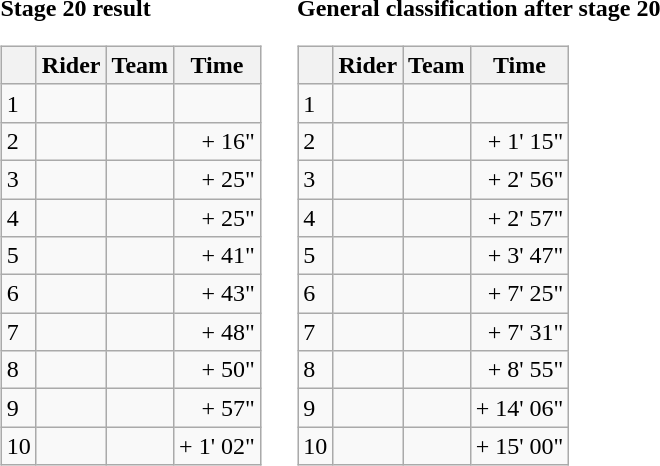<table>
<tr>
<td><strong>Stage 20 result</strong><br><table class="wikitable">
<tr>
<th></th>
<th>Rider</th>
<th>Team</th>
<th>Time</th>
</tr>
<tr>
<td>1</td>
<td></td>
<td></td>
<td align="right"></td>
</tr>
<tr>
<td>2</td>
<td></td>
<td></td>
<td align="right">+ 16"</td>
</tr>
<tr>
<td>3</td>
<td> </td>
<td></td>
<td align="right">+ 25"</td>
</tr>
<tr>
<td>4</td>
<td></td>
<td></td>
<td align="right">+ 25"</td>
</tr>
<tr>
<td>5</td>
<td></td>
<td></td>
<td align="right">+ 41"</td>
</tr>
<tr>
<td>6</td>
<td></td>
<td></td>
<td align="right">+ 43"</td>
</tr>
<tr>
<td>7</td>
<td></td>
<td></td>
<td align="right">+ 48"</td>
</tr>
<tr>
<td>8</td>
<td></td>
<td></td>
<td align="right">+ 50"</td>
</tr>
<tr>
<td>9</td>
<td></td>
<td></td>
<td align="right">+ 57"</td>
</tr>
<tr>
<td>10</td>
<td></td>
<td></td>
<td align="right">+ 1' 02"</td>
</tr>
</table>
</td>
<td></td>
<td><strong>General classification after stage 20</strong><br><table class="wikitable">
<tr>
<th></th>
<th>Rider</th>
<th>Team</th>
<th>Time</th>
</tr>
<tr>
<td>1</td>
<td> </td>
<td></td>
<td align="right"></td>
</tr>
<tr>
<td>2</td>
<td></td>
<td></td>
<td align="right">+ 1' 15"</td>
</tr>
<tr>
<td>3</td>
<td></td>
<td></td>
<td align="right">+ 2' 56"</td>
</tr>
<tr>
<td>4</td>
<td></td>
<td></td>
<td align="right">+ 2' 57"</td>
</tr>
<tr>
<td>5</td>
<td> </td>
<td></td>
<td align="right">+ 3' 47"</td>
</tr>
<tr>
<td>6</td>
<td> </td>
<td></td>
<td align="right">+ 7' 25"</td>
</tr>
<tr>
<td>7</td>
<td></td>
<td></td>
<td align="right">+ 7' 31"</td>
</tr>
<tr>
<td>8</td>
<td></td>
<td></td>
<td align="right">+ 8' 55"</td>
</tr>
<tr>
<td>9</td>
<td></td>
<td></td>
<td align="right">+ 14' 06"</td>
</tr>
<tr>
<td>10</td>
<td></td>
<td></td>
<td align="right">+ 15' 00"</td>
</tr>
</table>
</td>
</tr>
</table>
